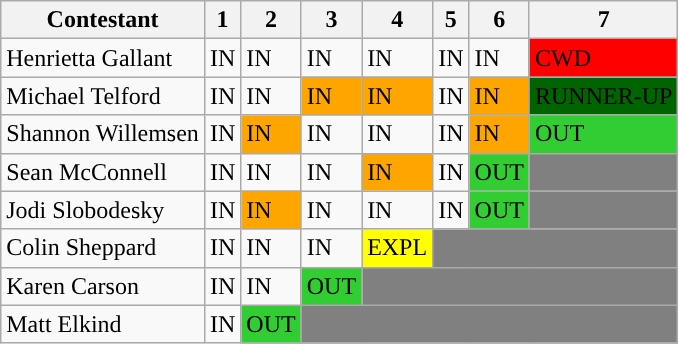<table class="wikitable">
<tr>
<th>Contestant</th>
<th>1</th>
<th>2</th>
<th>3</th>
<th>4</th>
<th>5</th>
<th>6</th>
<th>7</th>
</tr>
<tr>
<td>Henrietta Gallant</td>
<td>IN</td>
<td>IN</td>
<td>IN</td>
<td>IN</td>
<td>IN</td>
<td>IN</td>
<td style="background-color:RED">CWD</td>
</tr>
<tr>
<td>Michael Telford</td>
<td>IN</td>
<td>IN</td>
<td style="background-color:orange">IN</td>
<td style="background-color:orange">IN</td>
<td>IN</td>
<td style="background-color:orange">IN</td>
<td style="background-color:darkgreen">RUNNER-UP</td>
</tr>
<tr>
<td>Shannon Willemsen</td>
<td>IN</td>
<td style="background-color:orange">IN</td>
<td>IN</td>
<td>IN</td>
<td>IN</td>
<td style="background-color:orange">IN</td>
<td style="background-color:limegreen">OUT</td>
</tr>
<tr>
<td>Sean McConnell</td>
<td>IN</td>
<td>IN</td>
<td>IN</td>
<td style="background-color:orange">IN</td>
<td>IN</td>
<td style="background-color:limegreen">OUT</td>
<td style="background-color:gray"></td>
</tr>
<tr>
<td>Jodi Slobodesky</td>
<td>IN</td>
<td style="background-color:orange">IN</td>
<td>IN</td>
<td>IN</td>
<td>IN</td>
<td style="background-color:limegreen">OUT</td>
<td style="background-color:gray"></td>
</tr>
<tr>
<td>Colin Sheppard</td>
<td>IN</td>
<td>IN</td>
<td>IN</td>
<td style="background-color:yellow">EXPL</td>
<td style="background-color:gray" colspan="3"></td>
</tr>
<tr>
<td>Karen Carson</td>
<td>IN</td>
<td>IN</td>
<td style="background-color:limegreen">OUT</td>
<td style="background-color:gray" colspan="4"></td>
</tr>
<tr>
<td>Matt Elkind</td>
<td>IN</td>
<td style="background-color:limegreen">OUT</td>
<td style="background-color:gray" colspan="5"></td>
</tr>
</table>
